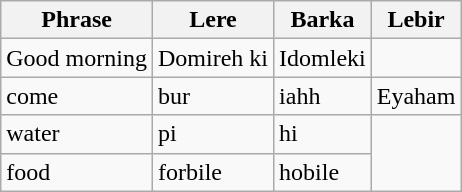<table class=wikitable>
<tr>
<th>Phrase</th>
<th>Lere</th>
<th>Barka</th>
<th>Lebir</th>
</tr>
<tr>
<td>Good morning</td>
<td>Domireh ki</td>
<td>Idomleki</td>
</tr>
<tr>
<td>come</td>
<td>bur</td>
<td>iahh</td>
<td>Eyaham</td>
</tr>
<tr>
<td>water</td>
<td>pi</td>
<td>hi</td>
</tr>
<tr>
<td>food</td>
<td>forbile</td>
<td>hobile</td>
</tr>
</table>
